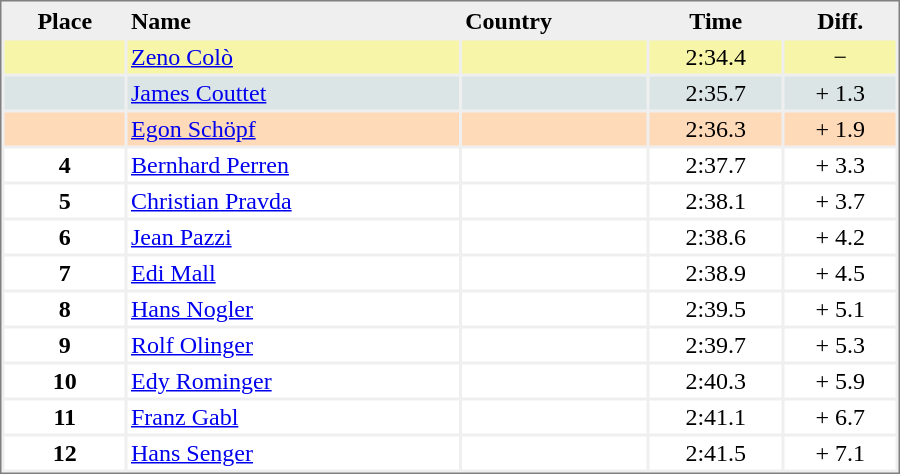<table style="border-style:solid;border-width:1px;border-color:#808080;background-color:#EFEFEF;" cellspacing="2" cellpadding="2" width="600">
<tr bgcolor="#EFEFEF">
<th>Place</th>
<th align="left">Name</th>
<th align="left">Country</th>
<th>Time</th>
<th>Diff.</th>
</tr>
<tr align="left" valign="top" bgcolor="#F7F6A8">
<th align="center"></th>
<td align="left"><a href='#'>Zeno Colò</a></td>
<td></td>
<td align="center">2:34.4</td>
<td align="center">−</td>
</tr>
<tr align="left" valign="top" bgcolor="#DCE5E5">
<th align="center"></th>
<td align="left"><a href='#'>James Couttet</a></td>
<td></td>
<td align="center">2:35.7</td>
<td align="center">+ 1.3</td>
</tr>
<tr align="left" valign="top" bgcolor="#FFDAB9">
<th align="center"></th>
<td align="left"><a href='#'>Egon Schöpf</a></td>
<td></td>
<td align="center">2:36.3</td>
<td align="center">+ 1.9</td>
</tr>
<tr align="left" valign="top" bgcolor="#FFFFFF">
<th align="center">4</th>
<td align="left"><a href='#'>Bernhard Perren</a></td>
<td></td>
<td align="center">2:37.7</td>
<td align="center">+ 3.3</td>
</tr>
<tr align="left" valign="top" bgcolor="#FFFFFF">
<th align="center">5</th>
<td align="left"><a href='#'>Christian Pravda</a></td>
<td></td>
<td align="center">2:38.1</td>
<td align="center">+ 3.7</td>
</tr>
<tr align="left" valign="top" bgcolor="#FFFFFF">
<th align="center">6</th>
<td align="left"><a href='#'>Jean Pazzi</a></td>
<td></td>
<td align="center">2:38.6</td>
<td align="center">+ 4.2</td>
</tr>
<tr align="left" valign="top" bgcolor="#FFFFFF">
<th align="center">7</th>
<td align="left"><a href='#'>Edi Mall</a></td>
<td></td>
<td align="center">2:38.9</td>
<td align="center">+ 4.5</td>
</tr>
<tr align="left" valign="top" bgcolor="#FFFFFF">
<th align="center">8</th>
<td align="left"><a href='#'>Hans Nogler</a></td>
<td></td>
<td align="center">2:39.5</td>
<td align="center">+ 5.1</td>
</tr>
<tr align="left" valign="top" bgcolor="#FFFFFF">
<th align="center">9</th>
<td align="left"><a href='#'>Rolf Olinger</a></td>
<td></td>
<td align="center">2:39.7</td>
<td align="center">+ 5.3</td>
</tr>
<tr align="left" valign="top" bgcolor="#FFFFFF">
<th align="center">10</th>
<td align="left"><a href='#'>Edy Rominger</a></td>
<td></td>
<td align="center">2:40.3</td>
<td align="center">+ 5.9</td>
</tr>
<tr align="left" valign="top" bgcolor="#FFFFFF">
<th align="center">11</th>
<td align="left"><a href='#'>Franz Gabl</a></td>
<td></td>
<td align="center">2:41.1</td>
<td align="center">+ 6.7</td>
</tr>
<tr align="left" valign="top" bgcolor="#FFFFFF">
<th align="center">12</th>
<td align="left"><a href='#'>Hans Senger</a></td>
<td></td>
<td align="center">2:41.5</td>
<td align="center">+ 7.1</td>
</tr>
</table>
